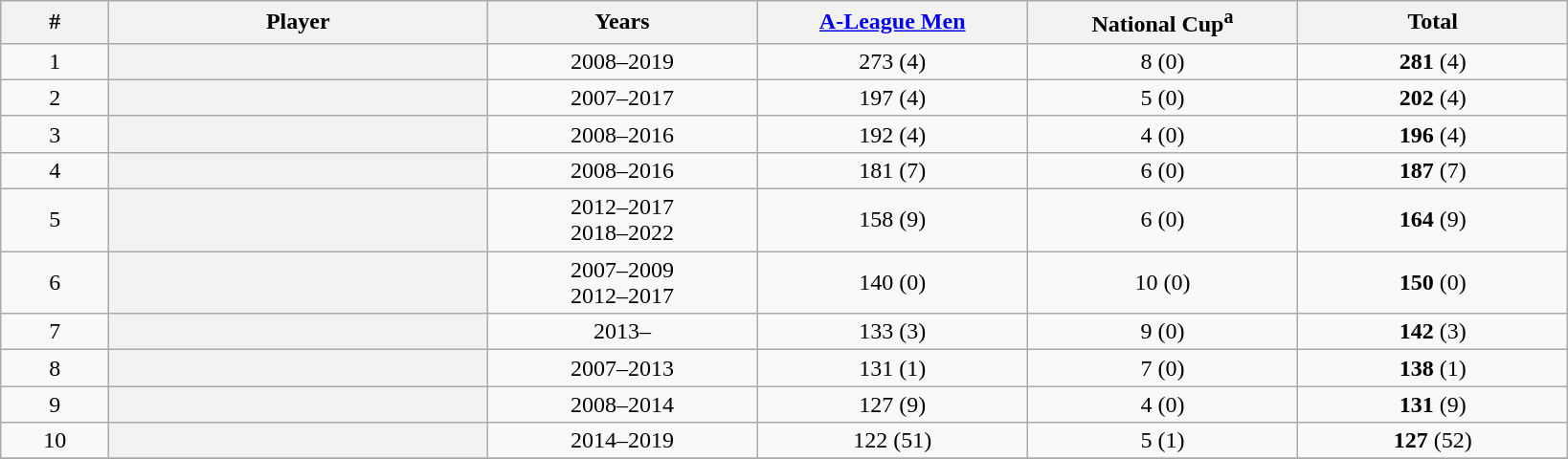<table class="sortable wikitable plainrowheaders"  style="text-align: center;">
<tr>
<th scope="col" style="width:4%;">#</th>
<th scope="col" style="width:14%;">Player</th>
<th scope="col" style="width:10%;">Years</th>
<th scope="col" style="width:10%;"><a href='#'>A-League Men</a></th>
<th scope="col" style="width:10%;">National Cup<sup>a</sup></th>
<th scope="col" style="width:10%;">Total</th>
</tr>
<tr>
<td>1</td>
<th scope="row"> </th>
<td>2008–2019</td>
<td>273 (4)</td>
<td>8 (0)</td>
<td><strong>281</strong> (4)</td>
</tr>
<tr>
<td>2</td>
<th scope="row"> </th>
<td>2007–2017</td>
<td>197 (4)</td>
<td>5 (0)</td>
<td><strong>202</strong> (4)</td>
</tr>
<tr>
<td>3</td>
<th scope="row"> </th>
<td>2008–2016</td>
<td>192 (4)</td>
<td>4 (0)</td>
<td><strong>196</strong> (4)</td>
</tr>
<tr>
<td>4</td>
<th scope="row"> </th>
<td>2008–2016</td>
<td>181 (7)</td>
<td>6 (0)</td>
<td><strong>187</strong> (7)</td>
</tr>
<tr>
<td>5</td>
<th scope="row"> </th>
<td>2012–2017<br>2018–2022</td>
<td>158 (9)</td>
<td>6 (0)</td>
<td><strong>164</strong> (9)</td>
</tr>
<tr>
<td>6</td>
<th scope="row"> </th>
<td>2007–2009<br>2012–2017</td>
<td>140 (0)</td>
<td>10 (0)</td>
<td><strong>150</strong> (0)</td>
</tr>
<tr>
<td>7</td>
<th scope="row"> <strong></strong></th>
<td>2013–</td>
<td>133 (3)</td>
<td>9 (0)</td>
<td><strong>142</strong> (3)</td>
</tr>
<tr>
<td>8</td>
<th scope="row"> </th>
<td>2007–2013</td>
<td>131 (1)</td>
<td>7 (0)</td>
<td><strong>138</strong> (1)</td>
</tr>
<tr>
<td>9</td>
<th scope="row"> </th>
<td>2008–2014</td>
<td>127 (9)</td>
<td>4 (0)</td>
<td><strong>131</strong> (9)</td>
</tr>
<tr>
<td>10</td>
<th scope="row"> </th>
<td>2014–2019</td>
<td>122 (51)</td>
<td>5 (1)</td>
<td><strong>127</strong> (52)</td>
</tr>
<tr>
</tr>
</table>
